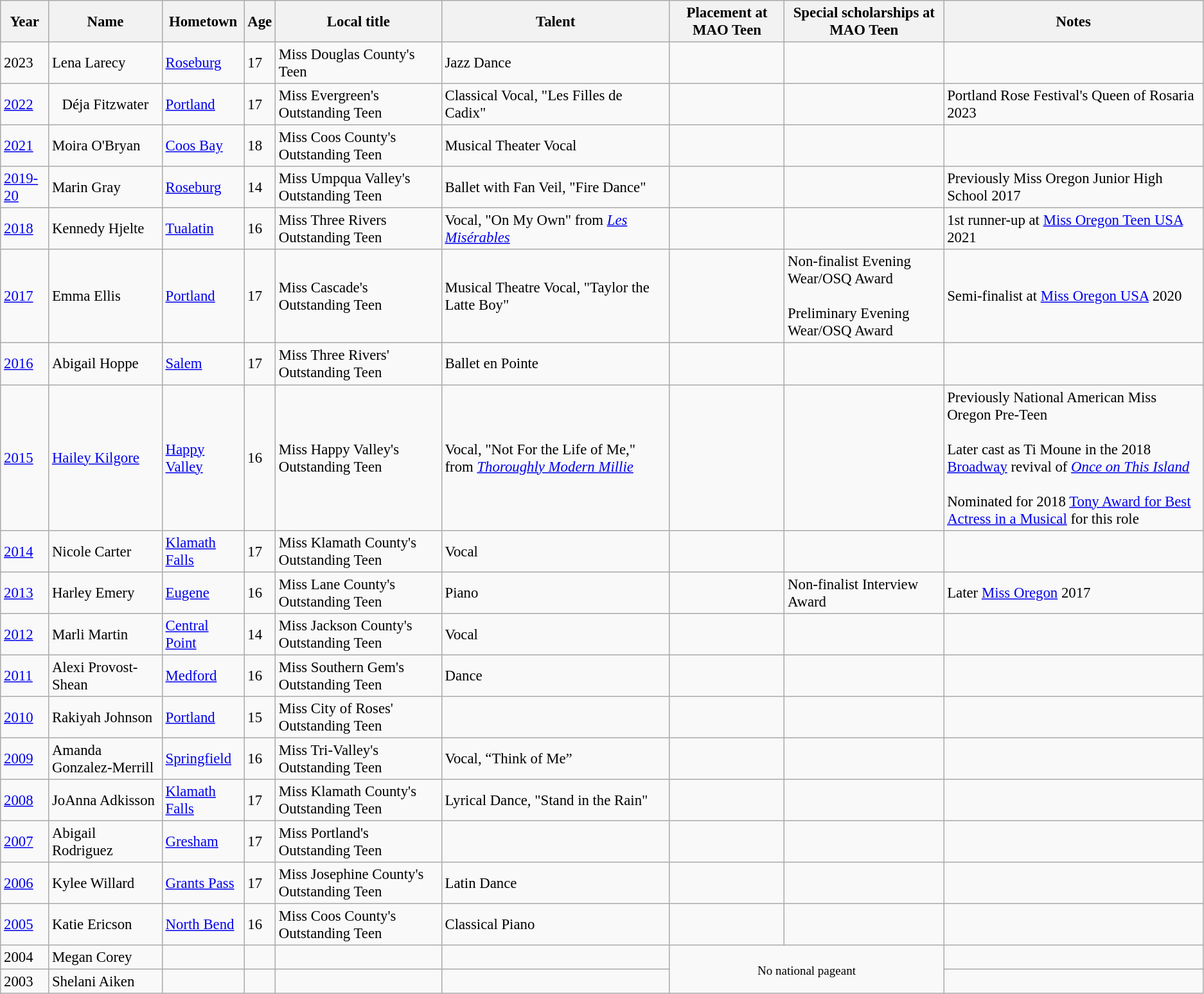<table class="wikitable sortable"style="font-size:95%;">
<tr>
<th>Year</th>
<th>Name</th>
<th>Hometown</th>
<th>Age</th>
<th>Local title</th>
<th>Talent</th>
<th>Placement at MAO Teen</th>
<th>Special scholarships at MAO Teen</th>
<th>Notes</th>
</tr>
<tr>
<td>2023</td>
<td>Lena Larecy</td>
<td><a href='#'>Roseburg</a></td>
<td>17</td>
<td>Miss Douglas County's Teen</td>
<td>Jazz Dance</td>
<td></td>
<td></td>
</tr>
<tr>
<td><a href='#'>2022</a></td>
<td align="center">Déja Fitzwater<br></td>
<td><a href='#'>Portland</a></td>
<td>17</td>
<td>Miss Evergreen's Outstanding Teen</td>
<td>Classical Vocal, "Les Filles de Cadix"</td>
<td></td>
<td></td>
<td>Portland Rose Festival's Queen of Rosaria 2023 </td>
</tr>
<tr>
<td><a href='#'>2021</a></td>
<td>Moira O'Bryan</td>
<td><a href='#'>Coos Bay</a></td>
<td>18</td>
<td>Miss Coos County's Outstanding Teen</td>
<td>Musical Theater Vocal</td>
<td></td>
<td></td>
<td></td>
</tr>
<tr>
<td><a href='#'>2019-20</a></td>
<td>Marin Gray</td>
<td><a href='#'>Roseburg</a></td>
<td>14</td>
<td>Miss Umpqua Valley's Outstanding Teen</td>
<td>Ballet with Fan Veil, "Fire Dance"</td>
<td></td>
<td></td>
<td>Previously Miss Oregon Junior High School 2017</td>
</tr>
<tr>
<td><a href='#'>2018</a></td>
<td>Kennedy Hjelte</td>
<td><a href='#'>Tualatin</a></td>
<td>16</td>
<td>Miss Three Rivers Outstanding Teen</td>
<td>Vocal, "On My Own" from <em><a href='#'>Les Misérables</a></em></td>
<td></td>
<td></td>
<td>1st runner-up at <a href='#'>Miss Oregon Teen USA</a> 2021</td>
</tr>
<tr>
<td><a href='#'>2017</a></td>
<td>Emma Ellis</td>
<td><a href='#'>Portland</a></td>
<td>17</td>
<td>Miss Cascade's Outstanding Teen</td>
<td>Musical Theatre Vocal, "Taylor the Latte Boy"</td>
<td></td>
<td>Non-finalist Evening Wear/OSQ Award<br><br>Preliminary Evening Wear/OSQ Award</td>
<td>Semi-finalist at <a href='#'>Miss Oregon USA</a> 2020</td>
</tr>
<tr>
<td><a href='#'>2016</a></td>
<td>Abigail Hoppe</td>
<td><a href='#'>Salem</a></td>
<td>17</td>
<td>Miss Three Rivers' Outstanding Teen</td>
<td>Ballet en Pointe</td>
<td></td>
<td></td>
<td></td>
</tr>
<tr>
<td><a href='#'>2015</a></td>
<td><a href='#'>Hailey Kilgore</a></td>
<td><a href='#'>Happy Valley</a></td>
<td>16</td>
<td>Miss Happy Valley's Outstanding Teen</td>
<td>Vocal, "Not For the Life of Me," from <em><a href='#'>Thoroughly Modern Millie</a></em></td>
<td></td>
<td></td>
<td>Previously National American Miss Oregon Pre-Teen<br><br>Later cast as Ti Moune in the 2018 <a href='#'>Broadway</a> revival of <em><a href='#'>Once on This Island</a></em><br><br>Nominated for 2018 <a href='#'>Tony Award for Best Actress in a Musical</a> for this role</td>
</tr>
<tr>
<td><a href='#'>2014</a></td>
<td>Nicole Carter</td>
<td><a href='#'>Klamath Falls</a></td>
<td>17</td>
<td>Miss Klamath County's Outstanding Teen</td>
<td>Vocal</td>
<td></td>
<td></td>
<td></td>
</tr>
<tr>
<td><a href='#'>2013</a></td>
<td>Harley Emery</td>
<td><a href='#'>Eugene</a></td>
<td>16</td>
<td>Miss Lane County's Outstanding Teen</td>
<td>Piano</td>
<td></td>
<td>Non-finalist Interview Award</td>
<td>Later <a href='#'>Miss Oregon</a> 2017</td>
</tr>
<tr>
<td><a href='#'>2012</a></td>
<td>Marli Martin</td>
<td><a href='#'>Central Point</a></td>
<td>14</td>
<td>Miss Jackson County's Outstanding Teen</td>
<td>Vocal</td>
<td></td>
<td></td>
<td></td>
</tr>
<tr>
<td><a href='#'>2011</a></td>
<td>Alexi Provost-Shean</td>
<td><a href='#'>Medford</a></td>
<td>16</td>
<td>Miss Southern Gem's Outstanding Teen</td>
<td>Dance</td>
<td></td>
<td></td>
<td></td>
</tr>
<tr>
<td><a href='#'>2010</a></td>
<td>Rakiyah Johnson</td>
<td><a href='#'>Portland</a></td>
<td>15</td>
<td>Miss City of Roses' Outstanding Teen</td>
<td></td>
<td></td>
<td></td>
<td></td>
</tr>
<tr>
<td><a href='#'>2009</a></td>
<td>Amanda Gonzalez-Merrill</td>
<td><a href='#'>Springfield</a></td>
<td>16</td>
<td>Miss Tri-Valley's Outstanding Teen</td>
<td>Vocal, “Think of Me”</td>
<td></td>
<td></td>
<td></td>
</tr>
<tr>
<td><a href='#'>2008</a></td>
<td>JoAnna Adkisson</td>
<td><a href='#'>Klamath Falls</a></td>
<td>17</td>
<td>Miss Klamath County's Outstanding Teen</td>
<td>Lyrical Dance, "Stand in the Rain"</td>
<td></td>
<td></td>
<td></td>
</tr>
<tr>
<td><a href='#'>2007</a></td>
<td>Abigail Rodriguez</td>
<td><a href='#'>Gresham</a></td>
<td>17</td>
<td>Miss Portland's Outstanding Teen</td>
<td></td>
<td></td>
<td></td>
<td></td>
</tr>
<tr>
<td><a href='#'>2006</a></td>
<td>Kylee Willard</td>
<td><a href='#'>Grants Pass</a></td>
<td>17</td>
<td>Miss Josephine County's Outstanding Teen</td>
<td>Latin Dance</td>
<td></td>
<td></td>
<td></td>
</tr>
<tr>
<td><a href='#'>2005</a></td>
<td>Katie Ericson</td>
<td><a href='#'>North Bend</a></td>
<td>16</td>
<td>Miss Coos County's Outstanding Teen</td>
<td>Classical Piano</td>
<td></td>
<td></td>
<td></td>
</tr>
<tr>
<td>2004</td>
<td>Megan Corey</td>
<td></td>
<td></td>
<td></td>
<td></td>
<td colspan="2" rowspan="2" style="text-align:center;"><small>No national pageant</small></td>
<td></td>
</tr>
<tr>
<td>2003</td>
<td>Shelani Aiken</td>
<td></td>
<td></td>
<td></td>
<td></td>
<td></td>
</tr>
</table>
